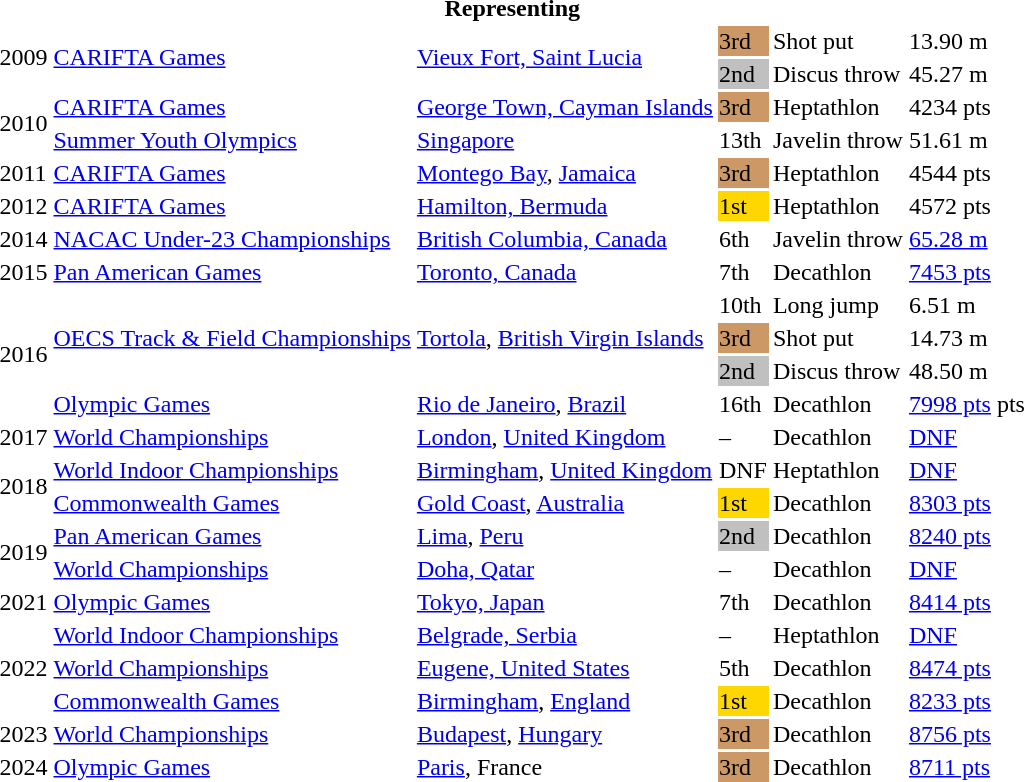<table>
<tr>
<th colspan=6>Representing </th>
</tr>
<tr>
<td rowspan=2>2009</td>
<td rowspan=2><a href='#'>CARIFTA Games</a></td>
<td rowspan=2><a href='#'>Vieux Fort, Saint Lucia</a></td>
<td style="background:#c96;">3rd</td>
<td>Shot put</td>
<td>13.90 m</td>
</tr>
<tr>
<td style="background:silver;">2nd</td>
<td>Discus throw</td>
<td>45.27 m</td>
</tr>
<tr>
<td rowspan=2>2010</td>
<td><a href='#'>CARIFTA Games</a></td>
<td><a href='#'>George Town, Cayman Islands</a></td>
<td style="background:#c96;">3rd</td>
<td>Heptathlon</td>
<td>4234 pts</td>
</tr>
<tr>
<td><a href='#'>Summer Youth Olympics</a></td>
<td><a href='#'>Singapore</a></td>
<td>13th</td>
<td>Javelin throw</td>
<td>51.61 m</td>
</tr>
<tr>
<td>2011</td>
<td><a href='#'>CARIFTA Games</a></td>
<td><a href='#'>Montego Bay</a>, <a href='#'>Jamaica</a></td>
<td style="background:#c96;">3rd</td>
<td>Heptathlon</td>
<td>4544 pts</td>
</tr>
<tr>
<td>2012</td>
<td><a href='#'>CARIFTA Games</a></td>
<td><a href='#'>Hamilton, Bermuda</a></td>
<td style="background:gold;">1st</td>
<td>Heptathlon</td>
<td>4572 pts</td>
</tr>
<tr>
<td>2014</td>
<td><a href='#'>NACAC Under-23 Championships</a></td>
<td><a href='#'>British Columbia, Canada</a></td>
<td>6th</td>
<td>Javelin throw</td>
<td><a href='#'>65.28 m</a></td>
</tr>
<tr>
<td>2015</td>
<td><a href='#'>Pan American Games</a></td>
<td><a href='#'>Toronto, Canada</a></td>
<td>7th</td>
<td>Decathlon</td>
<td><a href='#'>7453 pts</a></td>
</tr>
<tr>
<td rowspan=4>2016</td>
<td rowspan=3><a href='#'>OECS Track & Field Championships</a></td>
<td rowspan=3><a href='#'>Tortola</a>, <a href='#'>British Virgin Islands</a></td>
<td>10th</td>
<td>Long jump</td>
<td>6.51 m</td>
</tr>
<tr>
<td style="background:#c96;">3rd</td>
<td>Shot put</td>
<td>14.73 m</td>
</tr>
<tr>
<td style="background:silver;">2nd</td>
<td>Discus throw</td>
<td>48.50 m</td>
</tr>
<tr>
<td><a href='#'>Olympic Games</a></td>
<td><a href='#'>Rio de Janeiro</a>, <a href='#'>Brazil</a></td>
<td>16th</td>
<td>Decathlon</td>
<td><a href='#'>7998 pts</a> pts</td>
</tr>
<tr>
<td>2017</td>
<td><a href='#'>World Championships</a></td>
<td><a href='#'>London</a>, <a href='#'>United Kingdom</a></td>
<td>–</td>
<td>Decathlon</td>
<td><a href='#'>DNF</a></td>
</tr>
<tr>
<td rowspan=2>2018</td>
<td><a href='#'>World Indoor Championships</a></td>
<td><a href='#'>Birmingham</a>, <a href='#'>United Kingdom</a></td>
<td>DNF</td>
<td>Heptathlon</td>
<td><a href='#'>DNF</a></td>
</tr>
<tr>
<td><a href='#'>Commonwealth Games</a></td>
<td><a href='#'>Gold Coast</a>, <a href='#'>Australia</a></td>
<td style="background:gold;">1st</td>
<td>Decathlon</td>
<td><a href='#'>8303 pts</a></td>
</tr>
<tr>
<td rowspan=2>2019</td>
<td><a href='#'>Pan American Games</a></td>
<td><a href='#'>Lima</a>, <a href='#'>Peru</a></td>
<td style="background:silver;">2nd</td>
<td>Decathlon</td>
<td><a href='#'>8240 pts</a></td>
</tr>
<tr>
<td><a href='#'>World Championships</a></td>
<td><a href='#'>Doha, Qatar</a></td>
<td>–</td>
<td>Decathlon</td>
<td><a href='#'>DNF</a></td>
</tr>
<tr>
<td>2021</td>
<td><a href='#'>Olympic Games</a></td>
<td><a href='#'>Tokyo, Japan</a></td>
<td>7th</td>
<td>Decathlon</td>
<td><a href='#'>8414 pts</a></td>
</tr>
<tr>
<td rowspan=3>2022</td>
<td><a href='#'>World Indoor Championships</a></td>
<td><a href='#'>Belgrade, Serbia</a></td>
<td>–</td>
<td>Heptathlon</td>
<td><a href='#'>DNF</a></td>
</tr>
<tr>
<td><a href='#'>World Championships</a></td>
<td><a href='#'>Eugene, United States</a></td>
<td>5th</td>
<td>Decathlon</td>
<td><a href='#'>8474 pts</a></td>
</tr>
<tr>
<td><a href='#'>Commonwealth Games</a></td>
<td><a href='#'>Birmingham</a>, <a href='#'>England</a></td>
<td style="background:gold;">1st</td>
<td>Decathlon</td>
<td><a href='#'>8233 pts</a></td>
</tr>
<tr>
<td>2023</td>
<td><a href='#'>World Championships</a></td>
<td><a href='#'>Budapest</a>, <a href='#'>Hungary</a></td>
<td style="background:#c96;">3rd</td>
<td>Decathlon</td>
<td><a href='#'>8756 pts</a></td>
</tr>
<tr>
<td>2024</td>
<td><a href='#'>Olympic Games</a></td>
<td><a href='#'>Paris</a>, France</td>
<td style="background:#c96;">3rd</td>
<td>Decathlon</td>
<td><a href='#'> 8711 pts</a></td>
</tr>
</table>
